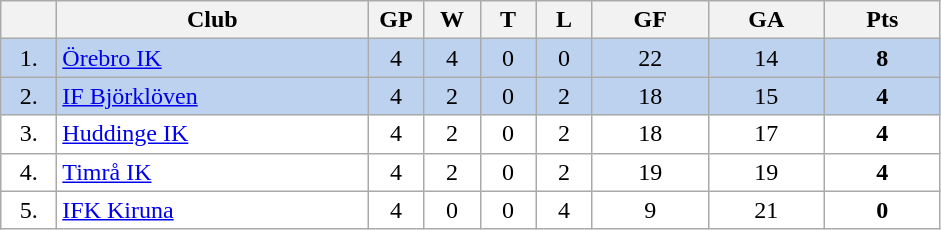<table class="wikitable">
<tr>
<th width="30"></th>
<th width="200">Club</th>
<th width="30">GP</th>
<th width="30">W</th>
<th width="30">T</th>
<th width="30">L</th>
<th width="70">GF</th>
<th width="70">GA</th>
<th width="70">Pts</th>
</tr>
<tr bgcolor="#BCD2EE" align="center">
<td>1.</td>
<td align="left"><a href='#'>Örebro IK</a></td>
<td>4</td>
<td>4</td>
<td>0</td>
<td>0</td>
<td>22</td>
<td>14</td>
<td><strong>8</strong></td>
</tr>
<tr bgcolor="#BCD2EE" align="center">
<td>2.</td>
<td align="left"><a href='#'>IF Björklöven</a></td>
<td>4</td>
<td>2</td>
<td>0</td>
<td>2</td>
<td>18</td>
<td>15</td>
<td><strong>4</strong></td>
</tr>
<tr bgcolor="#FFFFFF" align="center">
<td>3.</td>
<td align="left"><a href='#'>Huddinge IK</a></td>
<td>4</td>
<td>2</td>
<td>0</td>
<td>2</td>
<td>18</td>
<td>17</td>
<td><strong>4</strong></td>
</tr>
<tr bgcolor="#FFFFFF" align="center">
<td>4.</td>
<td align="left"><a href='#'>Timrå IK</a></td>
<td>4</td>
<td>2</td>
<td>0</td>
<td>2</td>
<td>19</td>
<td>19</td>
<td><strong>4</strong></td>
</tr>
<tr bgcolor="#FFFFFF" align="center">
<td>5.</td>
<td align="left"><a href='#'>IFK Kiruna</a></td>
<td>4</td>
<td>0</td>
<td>0</td>
<td>4</td>
<td>9</td>
<td>21</td>
<td><strong>0</strong></td>
</tr>
</table>
